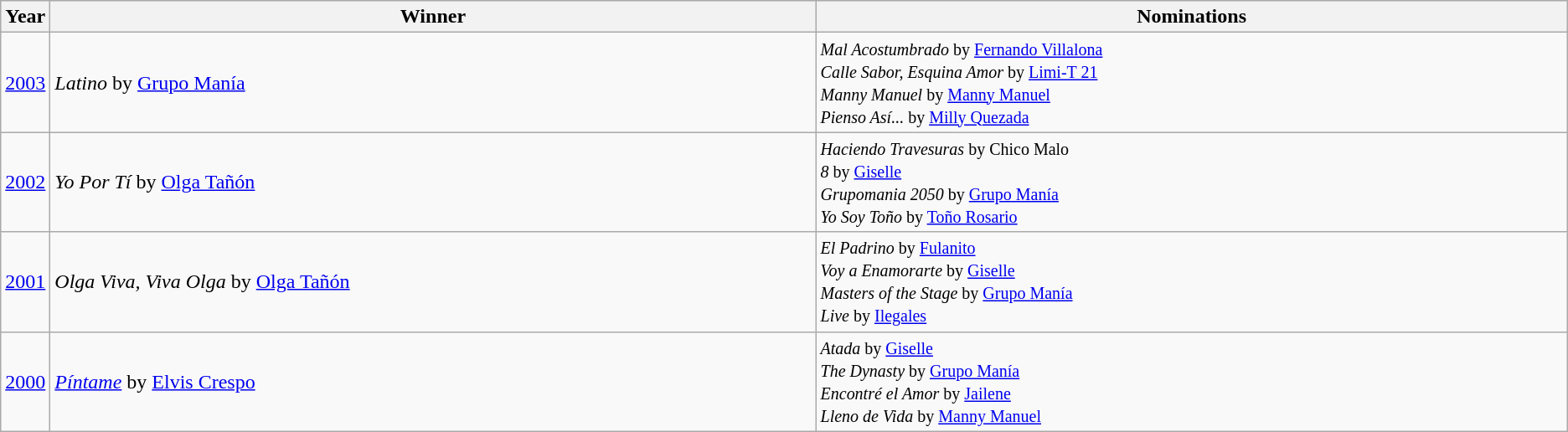<table class=wikitable>
<tr align=center bgcolor=lavender>
<th width=1%>Year</th>
<th width=50%>Winner</th>
<th width=49%>Nominations</th>
</tr>
<tr>
<td><a href='#'>2003</a></td>
<td><em>Latino</em> by <a href='#'>Grupo Manía</a></td>
<td><small><em>Mal Acostumbrado</em> by <a href='#'>Fernando Villalona</a><br><em>Calle Sabor, Esquina Amor</em> by <a href='#'>Limi-T 21</a><br><em>Manny Manuel</em> by <a href='#'>Manny Manuel</a><br><em>Pienso Así...</em> by <a href='#'>Milly Quezada</a></small></td>
</tr>
<tr>
<td><a href='#'>2002</a></td>
<td><em>Yo Por Tí</em> by <a href='#'>Olga Tañón</a></td>
<td><small><em>Haciendo Travesuras</em> by Chico Malo<br><em>8</em> by <a href='#'>Giselle</a><br><em>Grupomania 2050</em> by <a href='#'>Grupo Manía</a><br><em>Yo Soy Toño</em> by <a href='#'>Toño Rosario</a></small></td>
</tr>
<tr>
<td><a href='#'>2001</a></td>
<td><em>Olga Viva, Viva Olga</em> by <a href='#'>Olga Tañón</a></td>
<td><small><em>El Padrino</em> by <a href='#'>Fulanito</a><br><em>Voy a Enamorarte</em> by <a href='#'>Giselle</a><br><em>Masters of the Stage</em> by <a href='#'>Grupo Manía</a><br><em>Live</em> by <a href='#'>Ilegales</a></small></td>
</tr>
<tr>
<td><a href='#'>2000</a></td>
<td><em><a href='#'>Píntame</a></em> by <a href='#'>Elvis Crespo</a></td>
<td><small><em>Atada</em> by <a href='#'>Giselle</a><br><em>The Dynasty</em> by <a href='#'>Grupo Manía</a><br><em>Encontré el Amor</em> by <a href='#'>Jailene</a><br><em>Lleno de Vida</em> by <a href='#'>Manny Manuel</a></small></td>
</tr>
</table>
